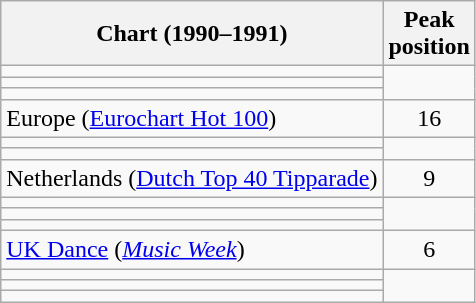<table class="wikitable sortable plainrowheaders">
<tr>
<th>Chart (1990–1991)</th>
<th>Peak<br>position</th>
</tr>
<tr>
<td></td>
</tr>
<tr>
<td></td>
</tr>
<tr>
<td></td>
</tr>
<tr>
<td>Europe (<a href='#'>Eurochart Hot 100</a>)</td>
<td align="center">16</td>
</tr>
<tr>
<td></td>
</tr>
<tr>
<td></td>
</tr>
<tr>
<td>Netherlands (<a href='#'>Dutch Top 40 Tipparade</a>)</td>
<td align="center">9</td>
</tr>
<tr>
<td></td>
</tr>
<tr>
<td></td>
</tr>
<tr>
<td></td>
</tr>
<tr>
<td><a href='#'>UK Dance</a> (<em><a href='#'>Music Week</a></em>)</td>
<td align="center">6</td>
</tr>
<tr>
<td></td>
</tr>
<tr>
<td></td>
</tr>
<tr>
<td></td>
</tr>
</table>
